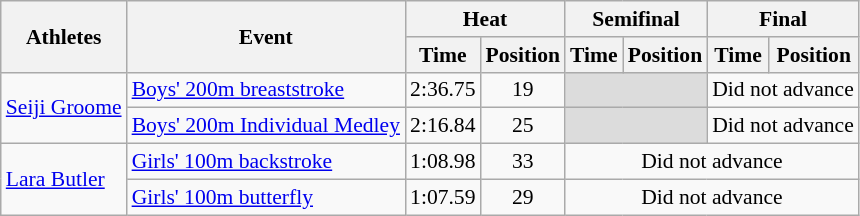<table class="wikitable" border="1" style="font-size:90%">
<tr>
<th rowspan=2>Athletes</th>
<th rowspan=2>Event</th>
<th colspan=2>Heat</th>
<th colspan=2>Semifinal</th>
<th colspan=2>Final</th>
</tr>
<tr>
<th>Time</th>
<th>Position</th>
<th>Time</th>
<th>Position</th>
<th>Time</th>
<th>Position</th>
</tr>
<tr>
<td rowspan=2><a href='#'>Seiji Groome</a></td>
<td><a href='#'>Boys' 200m breaststroke</a></td>
<td align=center>2:36.75</td>
<td align=center>19</td>
<td colspan=2 bgcolor=#DCDCDC></td>
<td colspan="2" align=center>Did not advance</td>
</tr>
<tr>
<td><a href='#'>Boys' 200m Individual Medley</a></td>
<td align=center>2:16.84</td>
<td align=center>25</td>
<td colspan=2 bgcolor=#DCDCDC></td>
<td colspan="2" align=center>Did not advance</td>
</tr>
<tr>
<td rowspan=2><a href='#'>Lara Butler</a></td>
<td><a href='#'>Girls' 100m backstroke</a></td>
<td align=center>1:08.98</td>
<td align=center>33</td>
<td colspan="4" align=center>Did not advance</td>
</tr>
<tr>
<td><a href='#'>Girls' 100m butterfly</a></td>
<td align=center>1:07.59</td>
<td align=center>29</td>
<td colspan="4" align=center>Did not advance</td>
</tr>
</table>
